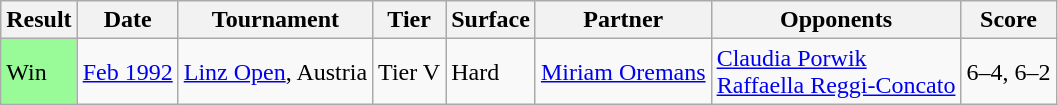<table class="sortable wikitable">
<tr>
<th>Result</th>
<th>Date</th>
<th>Tournament</th>
<th>Tier</th>
<th>Surface</th>
<th>Partner</th>
<th>Opponents</th>
<th class="unsortable">Score</th>
</tr>
<tr>
<td style="background:#98FB98;">Win</td>
<td><a href='#'>Feb 1992</a></td>
<td><a href='#'>Linz Open</a>, Austria</td>
<td>Tier V</td>
<td>Hard</td>
<td> <a href='#'>Miriam Oremans</a></td>
<td> <a href='#'>Claudia Porwik</a> <br>  <a href='#'>Raffaella Reggi-Concato</a></td>
<td>6–4, 6–2</td>
</tr>
</table>
